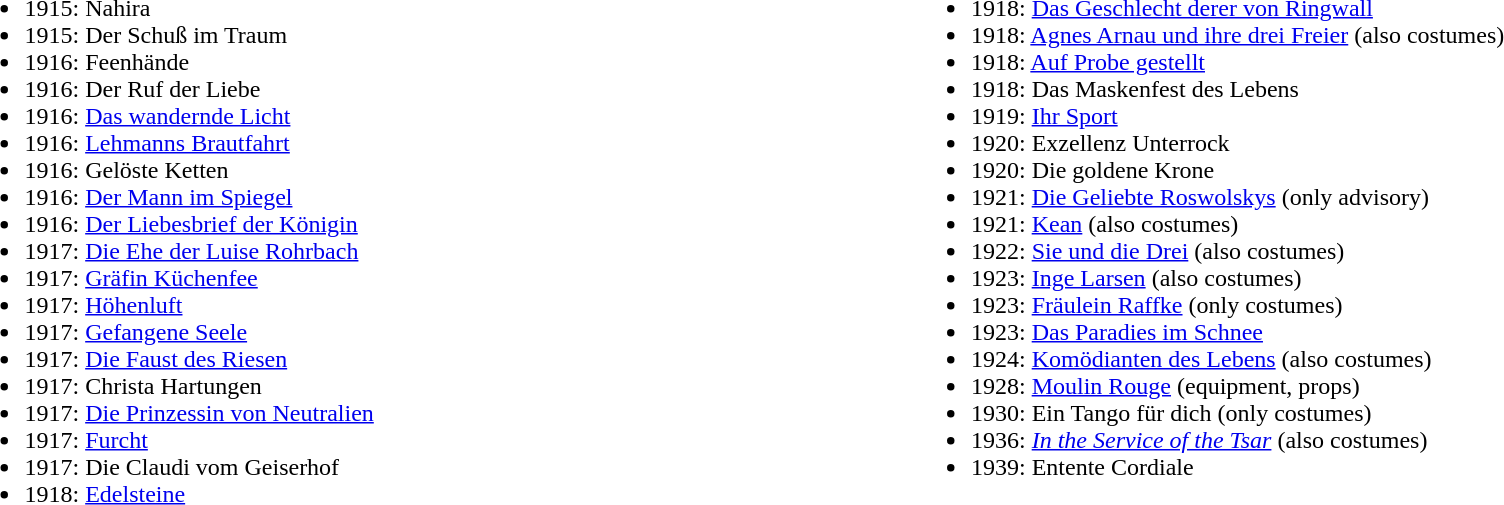<table align="center" width="100%">
<tr>
<td valign="top" width="50%"><br><ul><li>1915: Nahira</li><li>1915: Der Schuß im Traum</li><li>1916: Feenhände</li><li>1916: Der Ruf der Liebe</li><li>1916: <a href='#'>Das wandernde Licht</a></li><li>1916: <a href='#'>Lehmanns Brautfahrt</a></li><li>1916: Gelöste Ketten</li><li>1916: <a href='#'>Der Mann im Spiegel</a></li><li>1916: <a href='#'>Der Liebesbrief der Königin</a></li><li>1917: <a href='#'>Die Ehe der Luise Rohrbach</a></li><li>1917: <a href='#'>Gräfin Küchenfee</a></li><li>1917: <a href='#'>Höhenluft</a></li><li>1917: <a href='#'>Gefangene Seele</a></li><li>1917: <a href='#'>Die Faust des Riesen</a></li><li>1917: Christa Hartungen</li><li>1917: <a href='#'>Die Prinzessin von Neutralien</a></li><li>1917: <a href='#'>Furcht</a></li><li>1917: Die Claudi vom Geiserhof</li><li>1918: <a href='#'>Edelsteine</a></li></ul></td>
<td valign="top" width="50%"><br><ul><li>1918: <a href='#'>Das Geschlecht derer von Ringwall</a></li><li>1918: <a href='#'>Agnes Arnau und ihre drei Freier</a> (also costumes)</li><li>1918: <a href='#'>Auf Probe gestellt</a></li><li>1918: Das Maskenfest des Lebens</li><li>1919: <a href='#'>Ihr Sport</a></li><li>1920: Exzellenz Unterrock</li><li>1920: Die goldene Krone</li><li>1921: <a href='#'>Die Geliebte Roswolskys</a> (only advisory)</li><li>1921: <a href='#'>Kean</a> (also costumes)</li><li>1922: <a href='#'>Sie und die Drei</a> (also costumes)</li><li>1923: <a href='#'>Inge Larsen</a> (also costumes)</li><li>1923: <a href='#'>Fräulein Raffke</a> (only costumes)</li><li>1923: <a href='#'>Das Paradies im Schnee</a></li><li>1924: <a href='#'>Komödianten des Lebens</a> (also costumes)</li><li>1928: <a href='#'>Moulin Rouge</a> (equipment, props)</li><li>1930: Ein Tango für dich (only costumes)</li><li>1936: <em><a href='#'>In the Service of the Tsar</a></em> (also costumes)</li><li>1939: Entente Cordiale</li></ul></td>
</tr>
</table>
